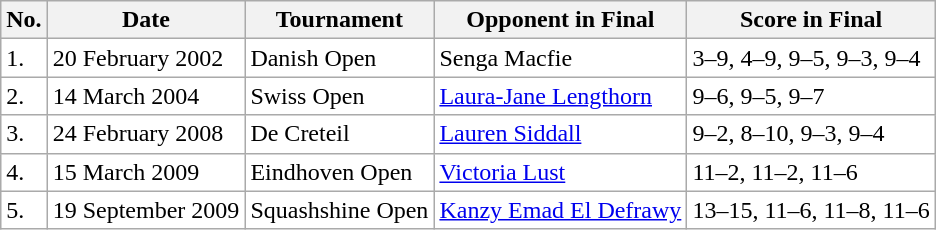<table class="sortable wikitable">
<tr>
<th>No.</th>
<th>Date</th>
<th>Tournament</th>
<th>Opponent in Final</th>
<th>Score in Final</th>
</tr>
<tr style="background:White;">
<td>1.</td>
<td>20 February 2002</td>
<td>Danish Open</td>
<td> Senga Macfie</td>
<td>3–9, 4–9, 9–5, 9–3, 9–4</td>
</tr>
<tr style="background:White;">
<td>2.</td>
<td>14 March 2004</td>
<td>Swiss Open</td>
<td> <a href='#'>Laura-Jane Lengthorn</a></td>
<td>9–6, 9–5, 9–7</td>
</tr>
<tr style="background:White;">
<td>3.</td>
<td>24 February 2008</td>
<td>De Creteil</td>
<td> <a href='#'>Lauren Siddall</a></td>
<td>9–2, 8–10, 9–3, 9–4</td>
</tr>
<tr style="background:White;">
<td>4.</td>
<td>15 March 2009</td>
<td>Eindhoven Open</td>
<td> <a href='#'>Victoria Lust</a></td>
<td>11–2, 11–2, 11–6</td>
</tr>
<tr style="background:White;">
<td>5.</td>
<td>19 September 2009</td>
<td>Squashshine Open</td>
<td> <a href='#'>Kanzy Emad El Defrawy</a></td>
<td>13–15, 11–6, 11–8, 11–6</td>
</tr>
</table>
